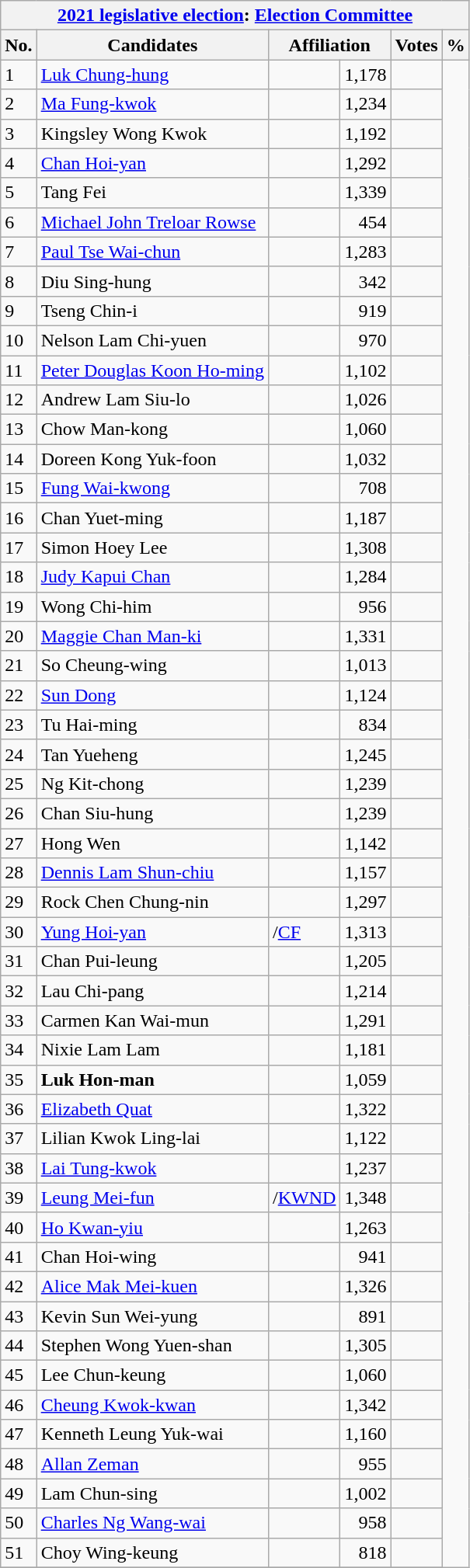<table class="wikitable sortable">
<tr>
<td colspan="6" style="background-color:#f2f2f2;margin-bottom:-1px;border:1px solid #aaa;padding:.2em .4em;margin-left:auto;margin-right:auto;text-align:center"><strong><a href='#'>2021 legislative election</a>: <a href='#'>Election Committee</a></strong></td>
</tr>
<tr>
<th>No.</th>
<th colspan=1>Candidates</th>
<th colspan=2>Affiliation</th>
<th>Votes</th>
<th>%</th>
</tr>
<tr>
<td>1</td>
<td><a href='#'>Luk Chung-hung</a></td>
<td></td>
<td align=right>1,178</td>
<td align=right></td>
</tr>
<tr>
<td>2</td>
<td><a href='#'>Ma Fung-kwok</a></td>
<td></td>
<td align=right>1,234</td>
<td align=right></td>
</tr>
<tr>
<td>3</td>
<td>Kingsley Wong Kwok</td>
<td></td>
<td align=right>1,192</td>
<td align=right></td>
</tr>
<tr>
<td>4</td>
<td><a href='#'>Chan Hoi-yan</a></td>
<td></td>
<td align=right>1,292</td>
<td align=right></td>
</tr>
<tr>
<td>5</td>
<td>Tang Fei</td>
<td></td>
<td align=right>1,339</td>
<td align=right></td>
</tr>
<tr>
<td>6</td>
<td><a href='#'>Michael John Treloar Rowse</a></td>
<td></td>
<td align=right>454</td>
<td align=right></td>
</tr>
<tr>
<td>7</td>
<td><a href='#'>Paul Tse Wai-chun</a></td>
<td></td>
<td align=right>1,283</td>
<td align=right></td>
</tr>
<tr>
<td>8</td>
<td>Diu Sing-hung</td>
<td></td>
<td align=right>342</td>
<td align=right></td>
</tr>
<tr>
<td>9</td>
<td>Tseng Chin-i</td>
<td></td>
<td align=right>919</td>
<td align=right></td>
</tr>
<tr>
<td>10</td>
<td>Nelson Lam Chi-yuen</td>
<td></td>
<td align=right>970</td>
<td align=right></td>
</tr>
<tr>
<td>11</td>
<td><a href='#'>Peter Douglas Koon Ho-ming</a></td>
<td></td>
<td align=right>1,102</td>
<td align=right></td>
</tr>
<tr>
<td>12</td>
<td>Andrew Lam Siu-lo</td>
<td></td>
<td align=right>1,026</td>
<td align=right></td>
</tr>
<tr>
<td>13</td>
<td>Chow Man-kong</td>
<td></td>
<td align=right>1,060</td>
<td align=right></td>
</tr>
<tr>
<td>14</td>
<td>Doreen Kong Yuk-foon</td>
<td></td>
<td align=right>1,032</td>
<td align=right></td>
</tr>
<tr>
<td>15</td>
<td><a href='#'>Fung Wai-kwong</a></td>
<td></td>
<td align="right">708</td>
<td align="right"></td>
</tr>
<tr>
<td>16</td>
<td>Chan Yuet-ming</td>
<td></td>
<td align=right>1,187</td>
<td align=right></td>
</tr>
<tr>
<td>17</td>
<td>Simon Hoey Lee</td>
<td></td>
<td align=right>1,308</td>
<td align=right></td>
</tr>
<tr>
<td>18</td>
<td><a href='#'>Judy Kapui Chan</a></td>
<td></td>
<td align="right">1,284</td>
<td align="right"></td>
</tr>
<tr>
<td>19</td>
<td>Wong Chi-him</td>
<td></td>
<td align="right">956</td>
<td align="right"></td>
</tr>
<tr>
<td>20</td>
<td><a href='#'>Maggie Chan Man-ki</a></td>
<td></td>
<td align="right">1,331</td>
<td align="right"></td>
</tr>
<tr>
<td>21</td>
<td>So Cheung-wing</td>
<td></td>
<td align="right">1,013</td>
<td align="right"></td>
</tr>
<tr>
<td>22</td>
<td><a href='#'>Sun Dong</a></td>
<td></td>
<td align="right">1,124</td>
<td align="right"></td>
</tr>
<tr>
<td>23</td>
<td>Tu Hai-ming</td>
<td></td>
<td align="right">834</td>
<td align="right"></td>
</tr>
<tr>
<td>24</td>
<td>Tan Yueheng</td>
<td></td>
<td align="right">1,245</td>
<td align="right"></td>
</tr>
<tr>
<td>25</td>
<td>Ng Kit-chong</td>
<td></td>
<td align="right">1,239</td>
<td align="right"></td>
</tr>
<tr>
<td>26</td>
<td>Chan Siu-hung</td>
<td></td>
<td align=right>1,239</td>
<td align=right></td>
</tr>
<tr>
<td>27</td>
<td>Hong Wen</td>
<td></td>
<td align="right">1,142</td>
<td align="right"></td>
</tr>
<tr>
<td>28</td>
<td><a href='#'>Dennis Lam Shun-chiu</a></td>
<td></td>
<td align=right>1,157</td>
<td align=right></td>
</tr>
<tr>
<td>29</td>
<td>Rock Chen Chung-nin</td>
<td></td>
<td align=right>1,297</td>
<td align=right></td>
</tr>
<tr>
<td>30</td>
<td><a href='#'>Yung Hoi-yan</a></td>
<td>/<a href='#'>CF</a></td>
<td align="right">1,313</td>
<td align="right"></td>
</tr>
<tr>
<td>31</td>
<td>Chan Pui-leung</td>
<td></td>
<td align="right">1,205</td>
<td align="right"></td>
</tr>
<tr>
<td>32</td>
<td>Lau Chi-pang</td>
<td></td>
<td align="right">1,214</td>
<td align="right"></td>
</tr>
<tr>
<td>33</td>
<td>Carmen Kan Wai-mun</td>
<td></td>
<td align="right">1,291</td>
<td align="right"></td>
</tr>
<tr>
<td>34</td>
<td>Nixie Lam Lam</td>
<td></td>
<td align="right">1,181</td>
<td align="right"></td>
</tr>
<tr>
<td>35</td>
<td><strong>Luk Hon-man</strong></td>
<td></td>
<td align="right">1,059</td>
<td align="right"></td>
</tr>
<tr>
<td>36</td>
<td><a href='#'>Elizabeth Quat</a></td>
<td></td>
<td align="right">1,322</td>
<td align="right"></td>
</tr>
<tr>
<td>37</td>
<td>Lilian Kwok Ling-lai</td>
<td></td>
<td align="right">1,122</td>
<td align="right"></td>
</tr>
<tr>
<td>38</td>
<td><a href='#'>Lai Tung-kwok</a></td>
<td></td>
<td align="right">1,237</td>
<td align="right"></td>
</tr>
<tr>
<td>39</td>
<td><a href='#'>Leung Mei-fun</a></td>
<td>/<a href='#'>KWND</a></td>
<td align="right">1,348</td>
<td align="right"></td>
</tr>
<tr>
<td>40</td>
<td><a href='#'>Ho Kwan-yiu</a></td>
<td></td>
<td align="right">1,263</td>
<td align="right"></td>
</tr>
<tr>
<td>41</td>
<td>Chan Hoi-wing</td>
<td></td>
<td align="right">941</td>
<td align="right"></td>
</tr>
<tr>
<td>42</td>
<td><a href='#'>Alice Mak Mei-kuen</a></td>
<td></td>
<td align="right">1,326</td>
<td align="right"></td>
</tr>
<tr>
<td>43</td>
<td>Kevin Sun Wei-yung</td>
<td></td>
<td align="right">891</td>
<td align="right"></td>
</tr>
<tr>
<td>44</td>
<td>Stephen Wong Yuen-shan</td>
<td></td>
<td align="right">1,305</td>
<td align="right"></td>
</tr>
<tr>
<td>45</td>
<td>Lee Chun-keung</td>
<td></td>
<td align="right">1,060</td>
<td align="right"></td>
</tr>
<tr>
<td>46</td>
<td><a href='#'>Cheung Kwok-kwan</a></td>
<td></td>
<td align="right">1,342</td>
<td align="right"></td>
</tr>
<tr>
<td>47</td>
<td>Kenneth Leung Yuk-wai</td>
<td></td>
<td align="right">1,160</td>
<td align="right"></td>
</tr>
<tr>
<td>48</td>
<td><a href='#'>Allan Zeman</a></td>
<td></td>
<td align="right">955</td>
<td align="right"></td>
</tr>
<tr>
<td>49</td>
<td>Lam Chun-sing</td>
<td></td>
<td align="right">1,002</td>
<td align="right"></td>
</tr>
<tr>
<td>50</td>
<td><a href='#'>Charles Ng Wang-wai</a></td>
<td></td>
<td align=right>958</td>
<td align=right></td>
</tr>
<tr>
<td>51</td>
<td>Choy Wing-keung</td>
<td></td>
<td align="right">818</td>
<td align="right"></td>
</tr>
<tr>
</tr>
</table>
